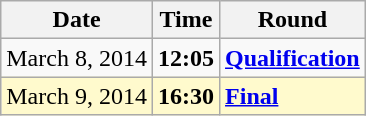<table class="wikitable">
<tr>
<th>Date</th>
<th>Time</th>
<th>Round</th>
</tr>
<tr>
<td>March 8, 2014</td>
<td><strong>12:05</strong></td>
<td><strong><a href='#'>Qualification</a></strong></td>
</tr>
<tr style=background:lemonchiffon>
<td>March 9, 2014</td>
<td><strong>16:30</strong></td>
<td><strong><a href='#'>Final</a></strong></td>
</tr>
</table>
